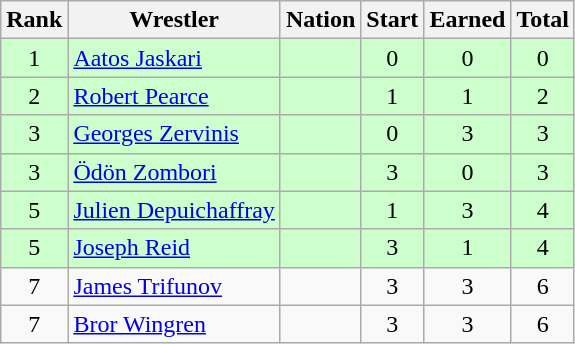<table class="wikitable sortable" style="text-align:center;">
<tr>
<th>Rank</th>
<th>Wrestler</th>
<th>Nation</th>
<th>Start</th>
<th>Earned</th>
<th>Total</th>
</tr>
<tr style="background:#cfc;">
<td>1</td>
<td align=left><a href='#'>Aatos Jaskari</a></td>
<td align=left></td>
<td>0</td>
<td>0</td>
<td>0</td>
</tr>
<tr style="background:#cfc;">
<td>2</td>
<td align=left><a href='#'>Robert Pearce</a></td>
<td align=left></td>
<td>1</td>
<td>1</td>
<td>2</td>
</tr>
<tr style="background:#cfc;">
<td>3</td>
<td align=left><a href='#'>Georges Zervinis</a></td>
<td align=left></td>
<td>0</td>
<td>3</td>
<td>3</td>
</tr>
<tr style="background:#cfc;">
<td>3</td>
<td align=left><a href='#'>Ödön Zombori</a></td>
<td align=left></td>
<td>3</td>
<td>0</td>
<td>3</td>
</tr>
<tr style="background:#cfc;">
<td>5</td>
<td align=left><a href='#'>Julien Depuichaffray</a></td>
<td align=left></td>
<td>1</td>
<td>3</td>
<td>4</td>
</tr>
<tr style="background:#cfc;">
<td>5</td>
<td align=left><a href='#'>Joseph Reid</a></td>
<td align=left></td>
<td>3</td>
<td>1</td>
<td>4</td>
</tr>
<tr>
<td>7</td>
<td align=left><a href='#'>James Trifunov</a></td>
<td align=left></td>
<td>3</td>
<td>3</td>
<td>6</td>
</tr>
<tr>
<td>7</td>
<td align=left><a href='#'>Bror Wingren</a></td>
<td align=left></td>
<td>3</td>
<td>3</td>
<td>6</td>
</tr>
</table>
